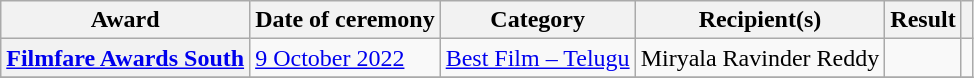<table class="wikitable sortable plainrowheaders">
<tr>
<th scope="col">Award</th>
<th scope="col">Date of ceremony</th>
<th scope="col">Category</th>
<th scope="col">Recipient(s)</th>
<th scope="col">Result</th>
<th scope="col" class="unsortable"></th>
</tr>
<tr>
<th scope="row"><a href='#'>Filmfare Awards South</a></th>
<td><a href='#'>9 October 2022</a></td>
<td><a href='#'>Best Film – Telugu</a></td>
<td>Miryala Ravinder Reddy</td>
<td></td>
<td></td>
</tr>
<tr>
</tr>
</table>
